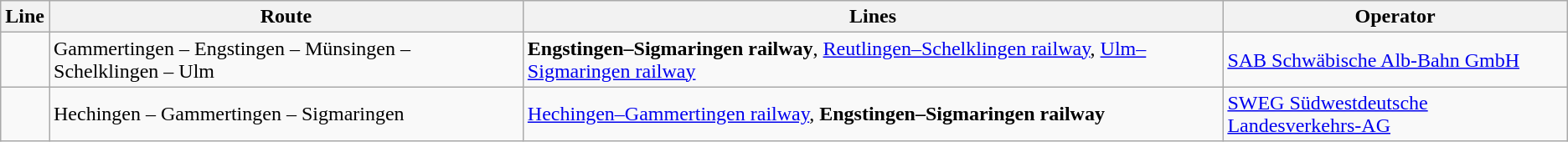<table class="wikitable">
<tr>
<th>Line</th>
<th>Route</th>
<th>Lines</th>
<th>Operator</th>
</tr>
<tr>
<td></td>
<td>Gammertingen – Engstingen – Münsingen – Schelklingen – Ulm</td>
<td><strong>Engstingen–Sigmaringen railway</strong>, <a href='#'>Reutlingen–Schelklingen railway</a>, <a href='#'>Ulm–Sigmaringen railway</a></td>
<td><a href='#'>SAB Schwäbische Alb-Bahn GmbH</a></td>
</tr>
<tr>
<td></td>
<td>Hechingen – Gammertingen – Sigmaringen</td>
<td><a href='#'>Hechingen–Gammertingen railway</a>, <strong>Engstingen–Sigmaringen railway</strong></td>
<td><a href='#'>SWEG Südwestdeutsche Landesverkehrs-AG</a></td>
</tr>
</table>
